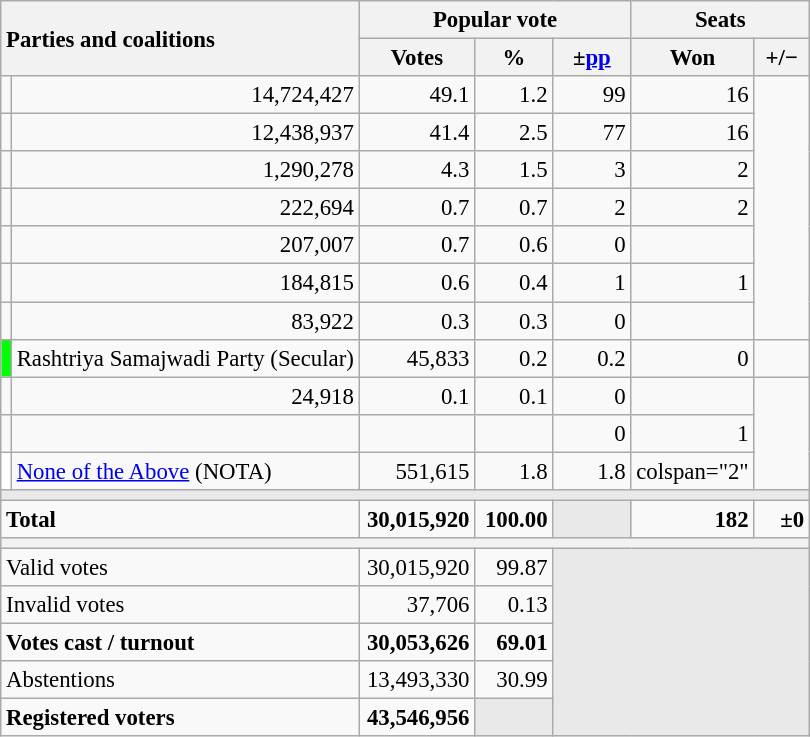<table class="wikitable" style="text-align:right; font-size:95%;">
<tr>
<th style="text-align:left;" rowspan="2" colspan="2" width="200">Parties and coalitions</th>
<th colspan="3">Popular vote</th>
<th colspan="2">Seats</th>
</tr>
<tr>
<th width="70">Votes</th>
<th width="45">%</th>
<th width="45">±<a href='#'>pp</a></th>
<th width="30">Won</th>
<th width="30">+/−</th>
</tr>
<tr>
<td></td>
<td>14,724,427</td>
<td>49.1</td>
<td>1.2</td>
<td>99</td>
<td>16</td>
</tr>
<tr>
<td></td>
<td>12,438,937</td>
<td>41.4</td>
<td>2.5</td>
<td>77</td>
<td>16</td>
</tr>
<tr>
<td></td>
<td>1,290,278</td>
<td>4.3</td>
<td>1.5</td>
<td>3</td>
<td>2</td>
</tr>
<tr>
<td></td>
<td>222,694</td>
<td>0.7</td>
<td>0.7</td>
<td>2</td>
<td>2</td>
</tr>
<tr>
<td></td>
<td>207,007</td>
<td>0.7</td>
<td>0.6</td>
<td>0</td>
<td></td>
</tr>
<tr>
<td></td>
<td>184,815</td>
<td>0.6</td>
<td>0.4</td>
<td>1</td>
<td>1</td>
</tr>
<tr>
<td></td>
<td>83,922</td>
<td>0.3</td>
<td>0.3</td>
<td>0</td>
<td></td>
</tr>
<tr>
<td bgcolor=lime></td>
<td align="left">Rashtriya Samajwadi Party (Secular)</td>
<td>45,833</td>
<td>0.2</td>
<td>0.2</td>
<td>0</td>
<td></td>
</tr>
<tr>
<td></td>
<td>24,918</td>
<td>0.1</td>
<td>0.1</td>
<td>0</td>
<td></td>
</tr>
<tr>
<td></td>
<td></td>
<td></td>
<td></td>
<td>0</td>
<td>1</td>
</tr>
<tr>
<td bgcolor=white></td>
<td align="left"><a href='#'>None of the Above</a> (NOTA)</td>
<td>551,615</td>
<td>1.8</td>
<td>1.8</td>
<td>colspan="2" </td>
</tr>
<tr>
<td colspan="7" bgcolor="#E9E9E9"></td>
</tr>
<tr style="font-weight:bold;">
<td align="left" colspan="2">Total</td>
<td>30,015,920</td>
<td>100.00</td>
<td bgcolor="#E9E9E9"></td>
<td>182</td>
<td>±0</td>
</tr>
<tr>
<th colspan="7"></th>
</tr>
<tr>
<td style="text-align:left;" colspan="2">Valid votes</td>
<td align="right">30,015,920</td>
<td align="right">99.87</td>
<td colspan="3" rowspan="5" style="background-color:#E9E9E9"></td>
</tr>
<tr>
<td style="text-align:left;" colspan="2">Invalid votes</td>
<td align="right">37,706</td>
<td align="right">0.13</td>
</tr>
<tr>
<td style="text-align:left;" colspan="2"><strong>Votes cast / turnout</strong></td>
<td align="right"><strong>30,053,626</strong></td>
<td align="right"><strong>69.01</strong></td>
</tr>
<tr>
<td style="text-align:left;" colspan="2">Abstentions</td>
<td align="right">13,493,330</td>
<td align="right">30.99</td>
</tr>
<tr>
<td style="text-align:left;" colspan="2"><strong>Registered voters</strong></td>
<td align="right"><strong>43,546,956</strong></td>
<td colspan="1" style="background-color:#E9E9E9"></td>
</tr>
</table>
